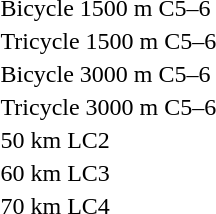<table>
<tr>
<td>Bicycle 1500 m C5–6<br></td>
<td></td>
<td></td>
<td></td>
</tr>
<tr>
<td>Tricycle 1500 m C5–6<br></td>
<td></td>
<td></td>
<td></td>
</tr>
<tr>
<td>Bicycle 3000 m C5–6<br></td>
<td></td>
<td></td>
<td></td>
</tr>
<tr>
<td>Tricycle 3000 m C5–6<br></td>
<td></td>
<td></td>
<td></td>
</tr>
<tr>
<td>50 km LC2<br></td>
<td></td>
<td></td>
<td></td>
</tr>
<tr>
<td>60 km LC3<br></td>
<td></td>
<td></td>
<td></td>
</tr>
<tr>
<td>70 km LC4<br></td>
<td></td>
<td></td>
<td></td>
</tr>
</table>
